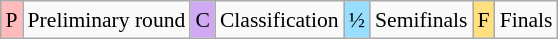<table class="wikitable" style="margin:0.5em auto; font-size:90%; line-height:1.25em; text-align:center;">
<tr>
<td bgcolor="#FFBBBB" align=center>P</td>
<td>Preliminary round</td>
<td bgcolor="#D0A9F5" align=center>C</td>
<td>Classification</td>
<td bgcolor="#97DEFF" align=center>½</td>
<td>Semifinals</td>
<td bgcolor="#FFDF80" align=center>F</td>
<td>Finals</td>
</tr>
</table>
